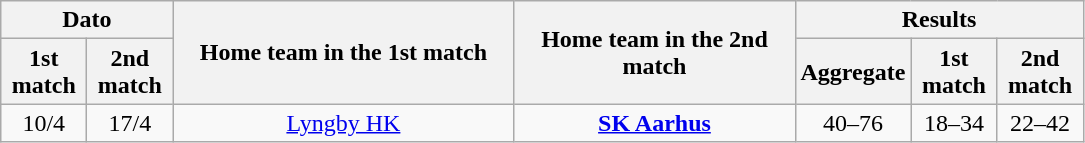<table class="wikitable" style="text-align:center; margin-left:1em;">
<tr>
<th colspan="2">Dato</th>
<th rowspan="2" style="width:220px;">Home team in the 1st match</th>
<th rowspan="2" style="width:180px;">Home team in the 2nd match</th>
<th colspan="3">Results</th>
</tr>
<tr>
<th style="width:50px;">1st match</th>
<th style="width:50px;">2nd match</th>
<th style="width:50px;">Aggregate</th>
<th style="width:50px;">1st match</th>
<th style="width:50px;">2nd match</th>
</tr>
<tr>
<td>10/4</td>
<td>17/4</td>
<td><a href='#'>Lyngby HK</a></td>
<td><strong><a href='#'>SK Aarhus</a></strong></td>
<td>40–76</td>
<td>18–34</td>
<td>22–42</td>
</tr>
</table>
